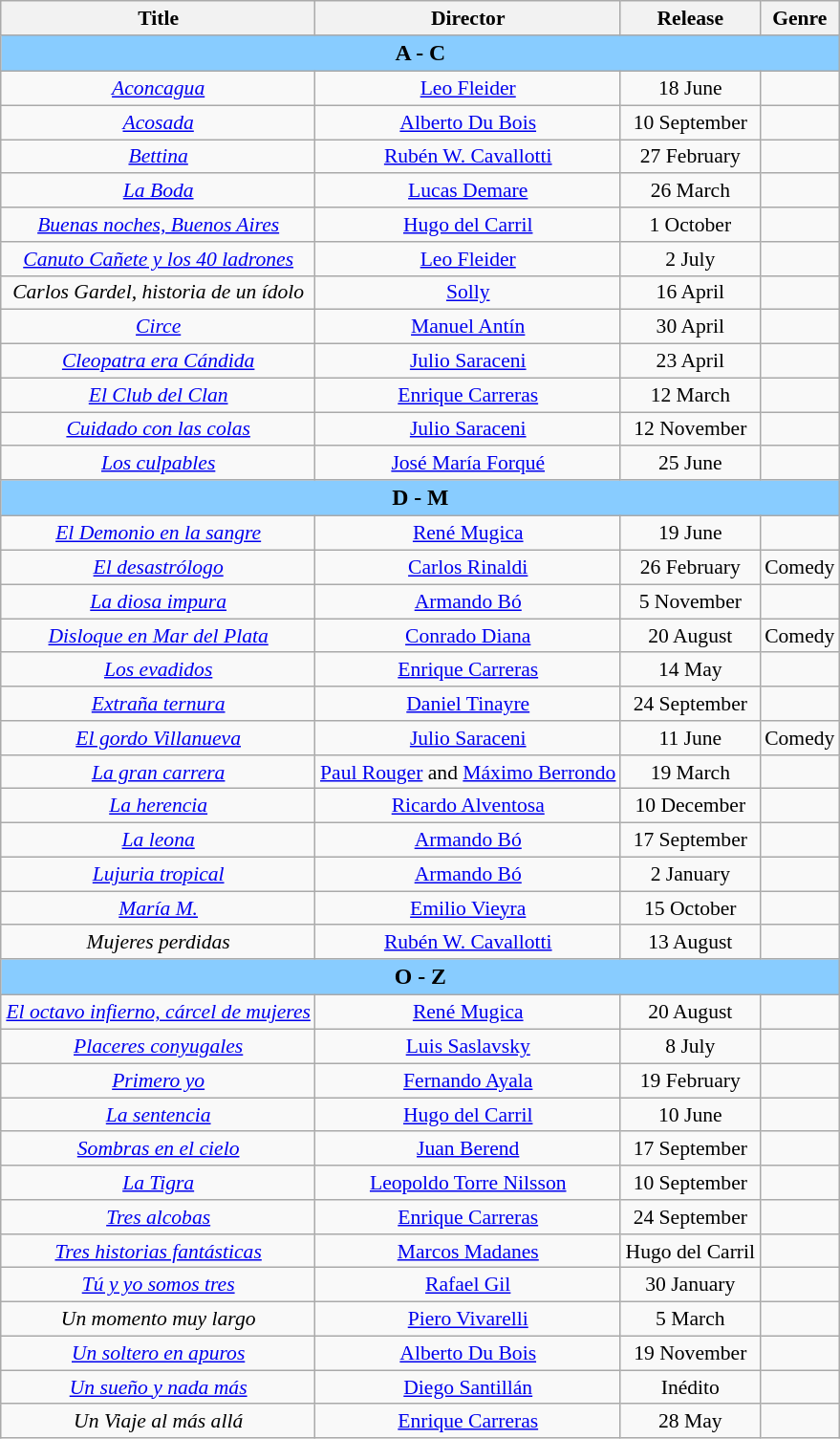<table class="wikitable" style="margin:1em 0 1em 1em; text-align: center; font-size: 90%;">
<tr>
<th scope="col">Title</th>
<th scope="col">Director</th>
<th scope="col">Release</th>
<th scope="col">Genre</th>
</tr>
<tr>
<th colspan="4" style="background:#88ccff; font-size:110%;"><strong>A  -  C</strong></th>
</tr>
<tr>
<td><em><a href='#'>Aconcagua</a></em></td>
<td><a href='#'>Leo Fleider</a></td>
<td>18 June</td>
<td></td>
</tr>
<tr>
<td><em><a href='#'>Acosada</a></em></td>
<td><a href='#'>Alberto Du Bois</a></td>
<td>10 September</td>
<td></td>
</tr>
<tr>
<td><em><a href='#'>Bettina</a></em></td>
<td><a href='#'>Rubén W. Cavallotti</a></td>
<td>27 February</td>
<td></td>
</tr>
<tr>
<td><em><a href='#'>La Boda</a></em></td>
<td><a href='#'>Lucas Demare</a></td>
<td>26 March</td>
<td></td>
</tr>
<tr>
<td><em><a href='#'>Buenas noches, Buenos Aires</a></em></td>
<td><a href='#'>Hugo del Carril</a></td>
<td>1 October</td>
<td></td>
</tr>
<tr>
<td><em><a href='#'>Canuto Cañete y los 40 ladrones</a></em></td>
<td><a href='#'>Leo Fleider</a></td>
<td>2 July</td>
<td></td>
</tr>
<tr>
<td><em>Carlos Gardel, historia de un ídolo</em></td>
<td><a href='#'>Solly</a></td>
<td>16 April</td>
<td></td>
</tr>
<tr>
<td><em><a href='#'>Circe</a></em></td>
<td><a href='#'>Manuel Antín</a></td>
<td>30 April</td>
<td></td>
</tr>
<tr>
<td><em><a href='#'>Cleopatra era Cándida</a></em></td>
<td><a href='#'>Julio Saraceni</a></td>
<td>23 April</td>
<td></td>
</tr>
<tr>
<td><em><a href='#'>El Club del Clan</a></em></td>
<td><a href='#'>Enrique Carreras</a></td>
<td>12 March</td>
<td></td>
</tr>
<tr>
<td><em><a href='#'>Cuidado con las colas</a></em></td>
<td><a href='#'>Julio Saraceni</a></td>
<td>12 November</td>
<td></td>
</tr>
<tr>
<td><em><a href='#'>Los culpables</a></em></td>
<td><a href='#'>José María Forqué</a></td>
<td>25 June</td>
<td></td>
</tr>
<tr>
<th colspan="4" style="background:#88ccff; font-size:110%;"><strong>D   -   M</strong></th>
</tr>
<tr>
<td><em><a href='#'>El Demonio en la sangre</a></em></td>
<td><a href='#'>René Mugica</a></td>
<td>19 June</td>
<td></td>
</tr>
<tr>
<td><em><a href='#'>El desastrólogo</a></em></td>
<td><a href='#'>Carlos Rinaldi</a></td>
<td>26 February</td>
<td>Comedy</td>
</tr>
<tr>
<td><em><a href='#'>La diosa impura</a></em></td>
<td><a href='#'>Armando Bó</a></td>
<td>5 November</td>
<td></td>
</tr>
<tr>
<td><em><a href='#'>Disloque en Mar del Plata</a></em></td>
<td><a href='#'>Conrado Diana</a></td>
<td>20 August</td>
<td>Comedy</td>
</tr>
<tr>
<td><em><a href='#'>Los evadidos</a></em></td>
<td><a href='#'>Enrique Carreras</a></td>
<td>14 May</td>
<td></td>
</tr>
<tr>
<td><em><a href='#'>Extraña ternura</a></em></td>
<td><a href='#'>Daniel Tinayre</a></td>
<td>24 September</td>
<td></td>
</tr>
<tr>
<td><em><a href='#'>El gordo Villanueva</a></em></td>
<td><a href='#'>Julio Saraceni</a></td>
<td>11 June</td>
<td>Comedy</td>
</tr>
<tr>
<td><em><a href='#'>La gran carrera</a></em></td>
<td><a href='#'>Paul Rouger</a> and <a href='#'>Máximo Berrondo</a></td>
<td>19 March</td>
<td></td>
</tr>
<tr>
<td><em><a href='#'>La herencia</a></em></td>
<td><a href='#'>Ricardo Alventosa</a></td>
<td>10 December</td>
<td></td>
</tr>
<tr>
<td><em><a href='#'>La leona</a></em></td>
<td><a href='#'>Armando Bó</a></td>
<td>17 September</td>
<td></td>
</tr>
<tr>
<td><em><a href='#'>Lujuria tropical</a></em></td>
<td><a href='#'>Armando Bó</a></td>
<td>2 January</td>
<td></td>
</tr>
<tr>
<td><em><a href='#'>María M.</a></em></td>
<td><a href='#'>Emilio Vieyra</a></td>
<td>15 October</td>
<td></td>
</tr>
<tr>
<td><em>Mujeres perdidas</em></td>
<td><a href='#'>Rubén W. Cavallotti</a></td>
<td>13 August</td>
<td></td>
</tr>
<tr>
<th colspan="4" style="background:#88ccff; font-size:110%;"><strong>O   -   Z</strong></th>
</tr>
<tr>
<td><em><a href='#'>El octavo infierno, cárcel de mujeres</a></em></td>
<td><a href='#'>René Mugica</a></td>
<td>20 August</td>
<td></td>
</tr>
<tr>
<td><em><a href='#'>Placeres conyugales</a></em></td>
<td><a href='#'>Luis Saslavsky</a></td>
<td>8 July</td>
<td></td>
</tr>
<tr>
<td><em><a href='#'>Primero yo</a></em></td>
<td><a href='#'>Fernando Ayala</a></td>
<td>19 February</td>
<td></td>
</tr>
<tr>
<td><em><a href='#'>La sentencia</a></em></td>
<td><a href='#'>Hugo del Carril</a></td>
<td>10 June</td>
<td></td>
</tr>
<tr>
<td><em><a href='#'>Sombras en el cielo</a></em></td>
<td><a href='#'>Juan Berend</a></td>
<td>17 September</td>
<td></td>
</tr>
<tr>
<td><em><a href='#'>La Tigra</a></em></td>
<td><a href='#'>Leopoldo Torre Nilsson</a></td>
<td>10 September</td>
<td></td>
</tr>
<tr>
<td><em><a href='#'>Tres alcobas</a></em></td>
<td><a href='#'>Enrique Carreras</a></td>
<td>24 September</td>
<td></td>
</tr>
<tr>
<td><em><a href='#'>Tres historias fantásticas</a></em></td>
<td><a href='#'>Marcos Madanes</a></td>
<td>Hugo del Carril</td>
<td></td>
</tr>
<tr>
<td><em><a href='#'>Tú y yo somos tres</a></em></td>
<td><a href='#'>Rafael Gil</a></td>
<td>30 January</td>
<td></td>
</tr>
<tr>
<td><em>Un momento muy largo</em></td>
<td><a href='#'>Piero Vivarelli</a></td>
<td>5 March</td>
<td></td>
</tr>
<tr>
<td><em><a href='#'>Un soltero en apuros</a></em></td>
<td><a href='#'>Alberto Du Bois</a></td>
<td>19 November</td>
<td></td>
</tr>
<tr>
<td><em><a href='#'>Un sueño y nada más</a></em></td>
<td><a href='#'>Diego Santillán</a></td>
<td>Inédito</td>
<td></td>
</tr>
<tr>
<td><em>Un Viaje al más allá</em></td>
<td><a href='#'>Enrique Carreras</a></td>
<td>28 May</td>
<td></td>
</tr>
</table>
